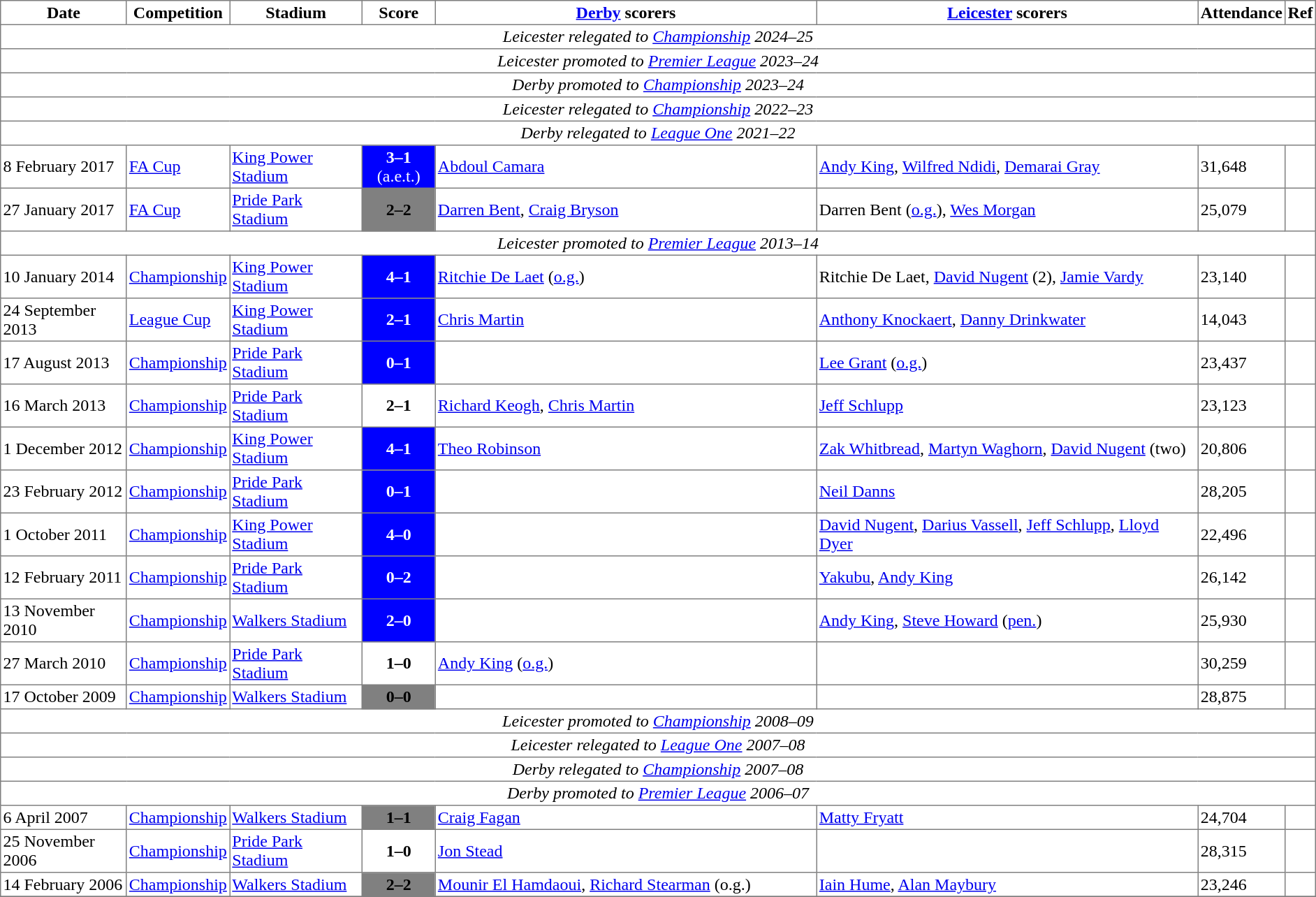<table class="toccolours sortable" style="border-collapse:collapse; margin-left:0.5em; margin-bottom:0.5em" border=1 cellpadding=2 cellspacing=0>
<tr>
<th>Date</th>
<th>Competition</th>
<th>Stadium</th>
<th>Score</th>
<th width=29%><a href='#'>Derby</a> scorers</th>
<th width=29%><a href='#'>Leicester</a> scorers</th>
<th>Attendance</th>
<th>Ref</th>
</tr>
<tr>
<td colspan="8" align="center"><em>Leicester relegated to <a href='#'>Championship</a> 2024–25</em></td>
</tr>
<tr>
<td colspan="8" align="center"><em>Leicester promoted to <a href='#'>Premier League</a> 2023–24</em></td>
</tr>
<tr>
<td colspan="8" align="center"><em>Derby promoted to <a href='#'>Championship</a> 2023–24</em></td>
</tr>
<tr>
<td colspan="8" align="center"><em>Leicester relegated to <a href='#'>Championship</a> 2022–23</em></td>
</tr>
<tr>
<td colspan="8" align="center"><em>Derby relegated to <a href='#'>League One</a> 2021–22</em></td>
</tr>
<tr>
<td>8 February 2017</td>
<td><a href='#'>FA Cup</a></td>
<td><a href='#'>King Power Stadium</a></td>
<td style="text-align:center; color:white; background:blue"><strong>3–1</strong> (a.e.t.)</td>
<td><a href='#'>Abdoul Camara</a></td>
<td><a href='#'>Andy King</a>, <a href='#'>Wilfred Ndidi</a>, <a href='#'>Demarai Gray</a></td>
<td>31,648</td>
<td></td>
</tr>
<tr>
<td>27 January 2017</td>
<td><a href='#'>FA Cup</a></td>
<td><a href='#'>Pride Park Stadium</a></td>
<td style="text-align:center; color:black; background:gray"><strong>2–2</strong></td>
<td><a href='#'>Darren Bent</a>, <a href='#'>Craig Bryson</a></td>
<td>Darren Bent (<a href='#'>o.g.</a>), <a href='#'>Wes Morgan</a></td>
<td>25,079</td>
<td></td>
</tr>
<tr>
<td colspan="8" align="center"><em>Leicester promoted to <a href='#'>Premier League</a> 2013–14</em></td>
</tr>
<tr>
<td>10 January 2014</td>
<td><a href='#'>Championship</a></td>
<td><a href='#'>King Power Stadium</a></td>
<td style="text-align:center; color:white; background:blue"><strong>4–1</strong></td>
<td><a href='#'>Ritchie De Laet</a> (<a href='#'>o.g.</a>)</td>
<td>Ritchie De Laet, <a href='#'>David Nugent</a> (2), <a href='#'>Jamie Vardy</a></td>
<td>23,140</td>
<td></td>
</tr>
<tr>
<td>24 September 2013</td>
<td><a href='#'>League Cup</a></td>
<td><a href='#'>King Power Stadium</a></td>
<td style="text-align:center; color:white; background:blue"><strong>2–1</strong></td>
<td><a href='#'>Chris Martin</a></td>
<td><a href='#'>Anthony Knockaert</a>, <a href='#'>Danny Drinkwater</a></td>
<td>14,043</td>
</tr>
<tr>
<td>17 August 2013</td>
<td><a href='#'>Championship</a></td>
<td><a href='#'>Pride Park Stadium</a></td>
<td style="text-align:center; color:white; background:blue"><strong>0–1</strong></td>
<td></td>
<td><a href='#'>Lee Grant</a> (<a href='#'>o.g.</a>)</td>
<td>23,437</td>
<td></td>
</tr>
<tr>
<td>16 March 2013</td>
<td><a href='#'>Championship</a></td>
<td><a href='#'>Pride Park Stadium</a></td>
<td style="text-align:center; color:black; background:white"><strong>2–1</strong></td>
<td><a href='#'>Richard Keogh</a>, <a href='#'>Chris Martin</a></td>
<td><a href='#'>Jeff Schlupp</a></td>
<td>23,123</td>
<td></td>
</tr>
<tr>
<td>1 December 2012</td>
<td><a href='#'>Championship</a></td>
<td><a href='#'>King Power Stadium</a></td>
<td style="text-align:center; color:white; background:blue"><strong>4–1</strong></td>
<td><a href='#'>Theo Robinson</a></td>
<td><a href='#'>Zak Whitbread</a>, <a href='#'>Martyn Waghorn</a>, <a href='#'>David Nugent</a> (two)</td>
<td>20,806</td>
<td></td>
</tr>
<tr>
<td>23 February 2012</td>
<td><a href='#'>Championship</a></td>
<td><a href='#'>Pride Park Stadium</a></td>
<td style="text-align:center; color:white; background:blue"><strong>0–1</strong></td>
<td></td>
<td><a href='#'>Neil Danns</a></td>
<td>28,205</td>
<td></td>
</tr>
<tr>
<td>1 October 2011</td>
<td><a href='#'>Championship</a></td>
<td><a href='#'>King Power Stadium</a></td>
<td style="text-align:center; color:white; background:blue"><strong>4–0</strong></td>
<td></td>
<td><a href='#'>David Nugent</a>, <a href='#'>Darius Vassell</a>, <a href='#'>Jeff Schlupp</a>, <a href='#'>Lloyd Dyer</a></td>
<td>22,496</td>
<td></td>
</tr>
<tr>
<td>12 February 2011</td>
<td><a href='#'>Championship</a></td>
<td><a href='#'>Pride Park Stadium</a></td>
<td style="text-align:center; color:white; background:blue"><strong>0–2</strong></td>
<td></td>
<td><a href='#'>Yakubu</a>, <a href='#'>Andy King</a></td>
<td>26,142</td>
<td></td>
</tr>
<tr>
<td>13 November 2010</td>
<td><a href='#'>Championship</a></td>
<td><a href='#'>Walkers Stadium</a></td>
<td style="text-align:center; color:white; background:blue"><strong>2–0</strong></td>
<td></td>
<td><a href='#'>Andy King</a>, <a href='#'>Steve Howard</a> (<a href='#'>pen.</a>)</td>
<td>25,930</td>
<td></td>
</tr>
<tr>
<td>27 March 2010</td>
<td><a href='#'>Championship</a></td>
<td><a href='#'>Pride Park Stadium</a></td>
<td style="text-align:center; color:black; background:white"><strong>1–0</strong></td>
<td><a href='#'>Andy King</a> (<a href='#'>o.g.</a>)</td>
<td></td>
<td>30,259</td>
<td></td>
</tr>
<tr>
<td>17 October 2009</td>
<td><a href='#'>Championship</a></td>
<td><a href='#'>Walkers Stadium</a></td>
<td style="text-align:center; color:black; background:gray"><strong>0–0</strong></td>
<td></td>
<td></td>
<td>28,875</td>
<td></td>
</tr>
<tr>
<td colspan="8" align="center"><em>Leicester promoted to <a href='#'>Championship</a> 2008–09</em></td>
</tr>
<tr>
<td colspan="8" align="center"><em>Leicester relegated to <a href='#'>League One</a> 2007–08</em></td>
</tr>
<tr>
<td colspan="8" align="center"><em>Derby relegated to <a href='#'>Championship</a> 2007–08</em></td>
</tr>
<tr>
<td colspan="8" align="center"><em>Derby promoted to <a href='#'>Premier League</a> 2006–07</em></td>
</tr>
<tr>
<td>6 April 2007</td>
<td><a href='#'>Championship</a></td>
<td><a href='#'>Walkers Stadium</a></td>
<td style="text-align:center; color:black; background:gray"><strong>1–1</strong></td>
<td><a href='#'>Craig Fagan</a></td>
<td><a href='#'>Matty Fryatt</a></td>
<td>24,704</td>
<td></td>
</tr>
<tr>
<td>25 November 2006</td>
<td><a href='#'>Championship</a></td>
<td><a href='#'>Pride Park Stadium</a></td>
<td style="text-align:center; color:black; background:white"><strong>1–0</strong></td>
<td><a href='#'>Jon Stead</a></td>
<td></td>
<td>28,315</td>
<td></td>
</tr>
<tr>
<td>14 February 2006</td>
<td><a href='#'>Championship</a></td>
<td><a href='#'>Walkers Stadium</a></td>
<td style="text-align:center; color:black; background:gray"><strong>2–2</strong></td>
<td><a href='#'>Mounir El Hamdaoui</a>, <a href='#'>Richard Stearman</a> (o.g.)</td>
<td><a href='#'>Iain Hume</a>, <a href='#'>Alan Maybury</a></td>
<td>23,246</td>
<td></td>
</tr>
<tr>
</tr>
</table>
